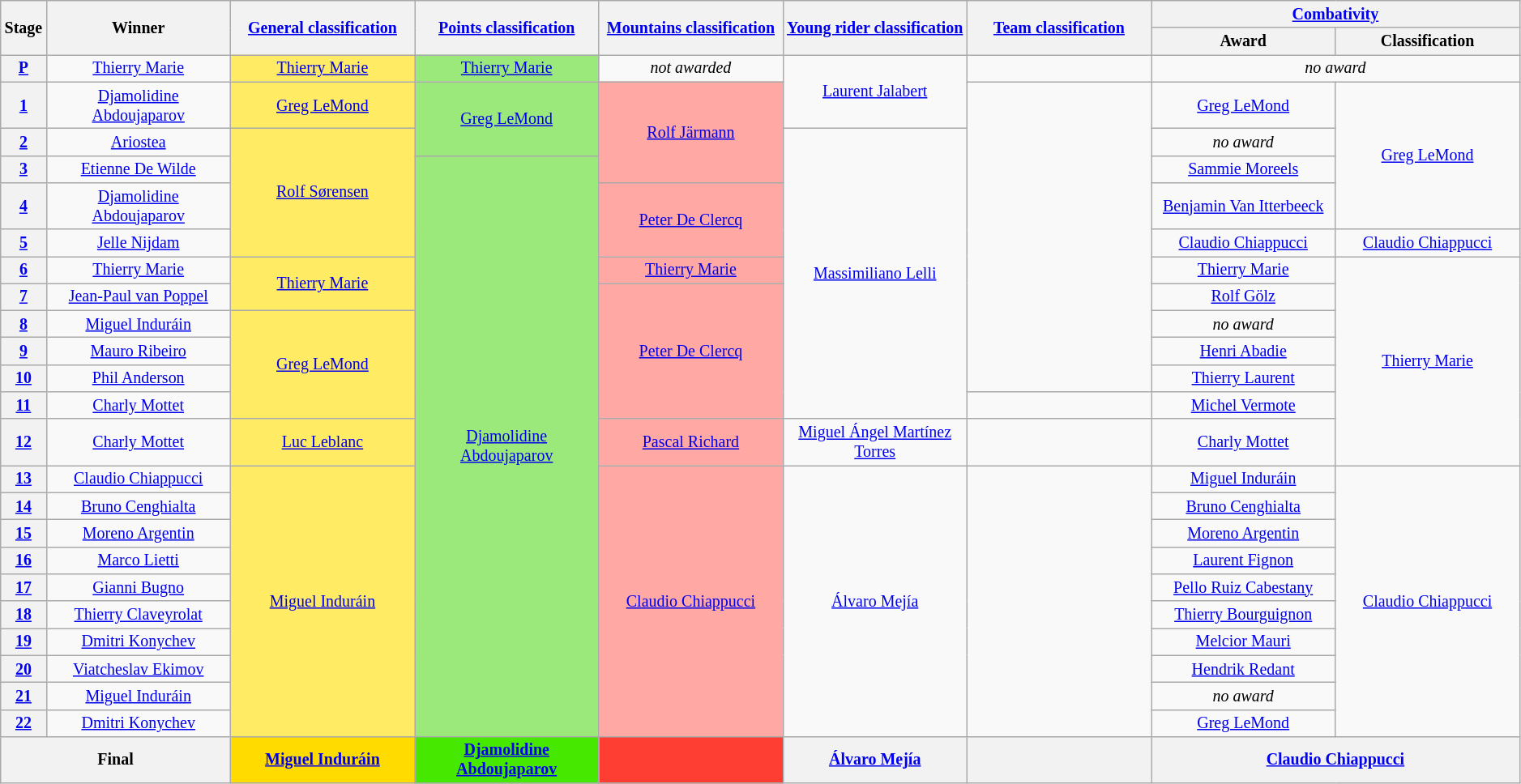<table class="wikitable" style="text-align:center; font-size:smaller; clear:both;">
<tr>
<th scope="col" style="width:1%;" rowspan="2">Stage</th>
<th scope="col" style="width:12%;" rowspan="2">Winner</th>
<th scope="col" style="width:12%;" rowspan="2"><a href='#'>General classification</a><br></th>
<th scope="col" style="width:12%;" rowspan="2"><a href='#'>Points classification</a><br></th>
<th scope="col" style="width:12%;" rowspan="2"><a href='#'>Mountains classification</a><br></th>
<th scope="col" style="width:12%;" rowspan="2"><a href='#'>Young rider classification</a></th>
<th scope="col" style="width:12%;" rowspan="2"><a href='#'>Team classification</a></th>
<th scope="col" style="width:12%;" colspan="2"><a href='#'>Combativity</a></th>
</tr>
<tr>
<th scope="col" style="width:12%;">Award</th>
<th scope="col" style="width:12%;">Classification</th>
</tr>
<tr>
<th scope="row"><a href='#'>P</a></th>
<td><a href='#'>Thierry Marie</a></td>
<td style="background:#FFEB64;"><a href='#'>Thierry Marie</a></td>
<td style="background:#9CE97B;"><a href='#'>Thierry Marie</a></td>
<td><em>not awarded</em></td>
<td rowspan="2"><a href='#'>Laurent Jalabert</a></td>
<td></td>
<td colspan="2"><em>no award</em></td>
</tr>
<tr>
<th scope="row"><a href='#'>1</a></th>
<td><a href='#'>Djamolidine Abdoujaparov</a></td>
<td style="background:#FFEB64;"><a href='#'>Greg LeMond</a></td>
<td style="background:#9CE97B;" rowspan="2"><a href='#'>Greg LeMond</a></td>
<td style="background:#FFA8A4;" rowspan="3"><a href='#'>Rolf Järmann</a></td>
<td rowspan="10"></td>
<td><a href='#'>Greg LeMond</a></td>
<td rowspan="4"><a href='#'>Greg LeMond</a></td>
</tr>
<tr>
<th scope="row"><a href='#'>2</a></th>
<td><a href='#'>Ariostea</a></td>
<td style="background:#FFEB64;" rowspan="4"><a href='#'>Rolf Sørensen</a></td>
<td rowspan="10"><a href='#'>Massimiliano Lelli</a></td>
<td><em>no award</em></td>
</tr>
<tr>
<th scope="row"><a href='#'>3</a></th>
<td><a href='#'>Etienne De Wilde</a></td>
<td style="background:#9CE97B;" rowspan="20"><a href='#'>Djamolidine Abdoujaparov</a></td>
<td><a href='#'>Sammie Moreels</a></td>
</tr>
<tr>
<th scope="row"><a href='#'>4</a></th>
<td><a href='#'>Djamolidine Abdoujaparov</a></td>
<td style="background:#FFA8A4;" rowspan="2"><a href='#'>Peter De Clercq</a></td>
<td><a href='#'>Benjamin Van Itterbeeck</a></td>
</tr>
<tr>
<th scope="row"><a href='#'>5</a></th>
<td><a href='#'>Jelle Nijdam</a></td>
<td><a href='#'>Claudio Chiappucci</a></td>
<td><a href='#'>Claudio Chiappucci</a></td>
</tr>
<tr>
<th scope="row"><a href='#'>6</a></th>
<td><a href='#'>Thierry Marie</a></td>
<td style="background:#FFEB64;" rowspan="2"><a href='#'>Thierry Marie</a></td>
<td style="background:#FFA8A4;"><a href='#'>Thierry Marie</a></td>
<td><a href='#'>Thierry Marie</a></td>
<td rowspan="7"><a href='#'>Thierry Marie</a></td>
</tr>
<tr>
<th scope="row"><a href='#'>7</a></th>
<td><a href='#'>Jean-Paul van Poppel</a></td>
<td style="background:#FFA8A4;" rowspan="5"><a href='#'>Peter De Clercq</a></td>
<td><a href='#'>Rolf Gölz</a></td>
</tr>
<tr>
<th scope="row"><a href='#'>8</a></th>
<td><a href='#'>Miguel Induráin</a></td>
<td style="background:#FFEB64;" rowspan="4"><a href='#'>Greg LeMond</a></td>
<td><em>no award</em></td>
</tr>
<tr>
<th scope="row"><a href='#'>9</a></th>
<td><a href='#'>Mauro Ribeiro</a></td>
<td><a href='#'>Henri Abadie</a></td>
</tr>
<tr>
<th scope="row"><a href='#'>10</a></th>
<td><a href='#'>Phil Anderson</a></td>
<td><a href='#'>Thierry Laurent</a></td>
</tr>
<tr>
<th scope="row"><a href='#'>11</a></th>
<td><a href='#'>Charly Mottet</a></td>
<td></td>
<td><a href='#'>Michel Vermote</a></td>
</tr>
<tr>
<th scope="row"><a href='#'>12</a></th>
<td><a href='#'>Charly Mottet</a></td>
<td style="background:#FFEB64;"><a href='#'>Luc Leblanc</a></td>
<td style="background:#FFA8A4;"><a href='#'>Pascal Richard</a></td>
<td><a href='#'>Miguel Ángel Martínez Torres</a></td>
<td></td>
<td><a href='#'>Charly Mottet</a></td>
</tr>
<tr>
<th scope="row"><a href='#'>13</a></th>
<td><a href='#'>Claudio Chiappucci</a></td>
<td style="background:#FFEB64;" rowspan="10"><a href='#'>Miguel Induráin</a></td>
<td style="background:#FFA8A4;" rowspan="10"><a href='#'>Claudio Chiappucci</a></td>
<td rowspan="10"><a href='#'>Álvaro Mejía</a></td>
<td rowspan="10"></td>
<td><a href='#'>Miguel Induráin</a></td>
<td rowspan="10"><a href='#'>Claudio Chiappucci</a></td>
</tr>
<tr>
<th scope="row"><a href='#'>14</a></th>
<td><a href='#'>Bruno Cenghialta</a></td>
<td><a href='#'>Bruno Cenghialta</a></td>
</tr>
<tr>
<th scope="row"><a href='#'>15</a></th>
<td><a href='#'>Moreno Argentin</a></td>
<td><a href='#'>Moreno Argentin</a></td>
</tr>
<tr>
<th scope="row"><a href='#'>16</a></th>
<td><a href='#'>Marco Lietti</a></td>
<td><a href='#'>Laurent Fignon</a></td>
</tr>
<tr>
<th scope="row"><a href='#'>17</a></th>
<td><a href='#'>Gianni Bugno</a></td>
<td><a href='#'>Pello Ruiz Cabestany</a></td>
</tr>
<tr>
<th scope="row"><a href='#'>18</a></th>
<td><a href='#'>Thierry Claveyrolat</a></td>
<td><a href='#'>Thierry Bourguignon</a></td>
</tr>
<tr>
<th scope="row"><a href='#'>19</a></th>
<td><a href='#'>Dmitri Konychev</a></td>
<td><a href='#'>Melcior Mauri</a></td>
</tr>
<tr>
<th scope="row"><a href='#'>20</a></th>
<td><a href='#'>Viatcheslav Ekimov</a></td>
<td><a href='#'>Hendrik Redant</a></td>
</tr>
<tr>
<th scope="row"><a href='#'>21</a></th>
<td><a href='#'>Miguel Induráin</a></td>
<td><em>no award</em></td>
</tr>
<tr>
<th scope="row"><a href='#'>22</a></th>
<td><a href='#'>Dmitri Konychev</a></td>
<td><a href='#'>Greg LeMond</a></td>
</tr>
<tr>
<th colspan="2">Final</th>
<th style="background:#FFDB00;"><a href='#'>Miguel Induráin</a></th>
<th style="background:#46E800;"><a href='#'>Djamolidine Abdoujaparov</a></th>
<th style="background:#FF3E33;"></th>
<th><a href='#'>Álvaro Mejía</a></th>
<th></th>
<th colspan="2"><a href='#'>Claudio Chiappucci</a></th>
</tr>
</table>
